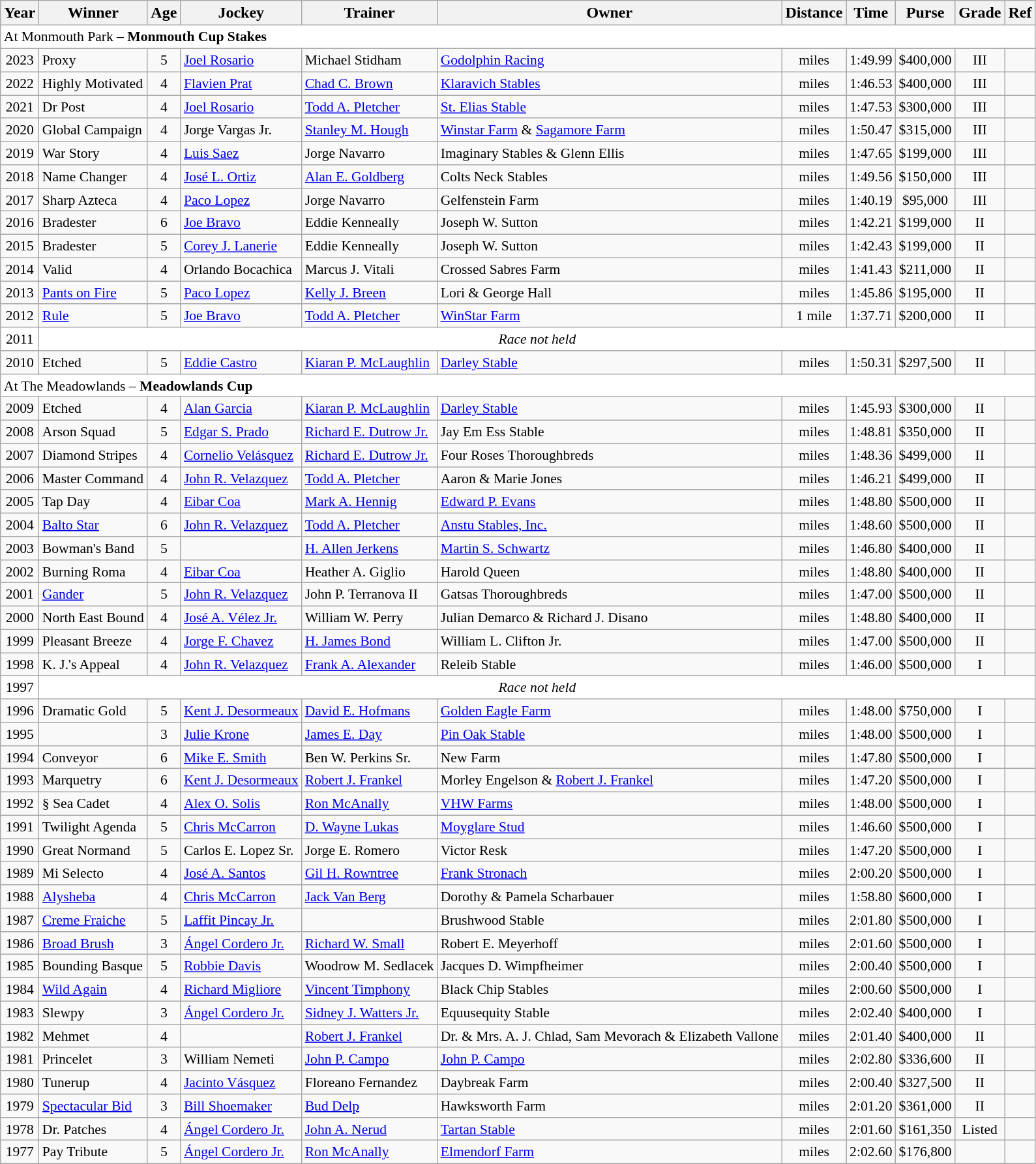<table class="wikitable sortable">
<tr>
<th>Year</th>
<th>Winner</th>
<th>Age</th>
<th>Jockey</th>
<th>Trainer</th>
<th>Owner</th>
<th>Distance</th>
<th>Time</th>
<th>Purse</th>
<th>Grade</th>
<th>Ref</th>
</tr>
<tr style="font-size:90%; background-color:white">
<td align="left" colspan=11>At Monmouth Park – <strong>Monmouth Cup Stakes</strong></td>
</tr>
<tr style="font-size:90%;">
<td align=center>2023</td>
<td>Proxy</td>
<td align=center>5</td>
<td><a href='#'>Joel Rosario</a></td>
<td>Michael Stidham</td>
<td><a href='#'>Godolphin Racing</a></td>
<td align=center> miles</td>
<td align=center>1:49.99</td>
<td align=center>$400,000</td>
<td align=center>III</td>
<td></td>
</tr>
<tr style="font-size:90%;">
<td align=center>2022</td>
<td>Highly Motivated</td>
<td align=center>4</td>
<td><a href='#'>Flavien Prat</a></td>
<td><a href='#'>Chad C. Brown</a></td>
<td><a href='#'>Klaravich Stables</a></td>
<td align=center> miles</td>
<td align=center>1:46.53</td>
<td align=center>$400,000</td>
<td align=center>III</td>
<td></td>
</tr>
<tr style="font-size:90%;">
<td align=center>2021</td>
<td>Dr Post</td>
<td align=center>4</td>
<td><a href='#'>Joel Rosario</a></td>
<td><a href='#'>Todd A. Pletcher</a></td>
<td><a href='#'>St. Elias Stable</a></td>
<td align=center> miles</td>
<td align=center>1:47.53</td>
<td align=center>$300,000</td>
<td align=center>III</td>
<td></td>
</tr>
<tr style="font-size:90%;">
<td align=center>2020</td>
<td>Global Campaign</td>
<td align=center>4</td>
<td>Jorge Vargas Jr.</td>
<td><a href='#'>Stanley M. Hough</a></td>
<td><a href='#'>Winstar Farm</a> & <a href='#'>Sagamore Farm</a></td>
<td align=center> miles</td>
<td align=center>1:50.47</td>
<td align=center>$315,000</td>
<td align=center>III</td>
<td></td>
</tr>
<tr style="font-size:90%;">
<td align=center>2019</td>
<td>War Story</td>
<td align=center>4</td>
<td><a href='#'>Luis Saez</a></td>
<td>Jorge Navarro</td>
<td>Imaginary Stables & Glenn Ellis</td>
<td align=center> miles</td>
<td align=center>1:47.65</td>
<td align=center>$199,000</td>
<td align=center>III</td>
<td></td>
</tr>
<tr style="font-size:90%;">
<td align=center>2018</td>
<td>Name Changer</td>
<td align=center>4</td>
<td><a href='#'>José L. Ortiz</a></td>
<td><a href='#'>Alan E. Goldberg</a></td>
<td>Colts Neck Stables</td>
<td align=center> miles</td>
<td align=center>1:49.56</td>
<td align=center>$150,000</td>
<td align=center>III</td>
<td></td>
</tr>
<tr style="font-size:90%;">
<td align=center>2017</td>
<td>Sharp Azteca</td>
<td align=center>4</td>
<td><a href='#'>Paco Lopez</a></td>
<td>Jorge Navarro</td>
<td>Gelfenstein Farm</td>
<td align=center> miles</td>
<td align=center>1:40.19</td>
<td align=center>$95,000</td>
<td align=center>III</td>
<td></td>
</tr>
<tr style="font-size:90%;">
<td align=center>2016</td>
<td>Bradester</td>
<td align=center>6</td>
<td><a href='#'>Joe Bravo</a></td>
<td>Eddie Kenneally</td>
<td>Joseph W. Sutton</td>
<td align=center> miles</td>
<td align=center>1:42.21</td>
<td align=center>$199,000</td>
<td align=center>II</td>
<td></td>
</tr>
<tr style="font-size:90%;">
<td align=center>2015</td>
<td>Bradester</td>
<td align=center>5</td>
<td><a href='#'>Corey J. Lanerie</a></td>
<td>Eddie Kenneally</td>
<td>Joseph W. Sutton</td>
<td align=center> miles</td>
<td align=center>1:42.43</td>
<td align=center>$199,000</td>
<td align=center>II</td>
<td></td>
</tr>
<tr style="font-size:90%;">
<td align=center>2014</td>
<td>Valid</td>
<td align=center>4</td>
<td>Orlando Bocachica</td>
<td>Marcus J. Vitali</td>
<td>Crossed Sabres Farm</td>
<td align=center> miles</td>
<td align=center>1:41.43</td>
<td align=center>$211,000</td>
<td align=center>II</td>
<td></td>
</tr>
<tr style="font-size:90%;">
<td align=center>2013</td>
<td><a href='#'>Pants on Fire</a></td>
<td align=center>5</td>
<td><a href='#'>Paco Lopez</a></td>
<td><a href='#'>Kelly J. Breen</a></td>
<td>Lori & George Hall</td>
<td align=center> miles</td>
<td align=center>1:45.86</td>
<td align=center>$195,000</td>
<td align=center>II</td>
<td></td>
</tr>
<tr style="font-size:90%;">
<td align=center>2012</td>
<td><a href='#'>Rule</a></td>
<td align=center>5</td>
<td><a href='#'>Joe Bravo</a></td>
<td><a href='#'>Todd A. Pletcher</a></td>
<td><a href='#'>WinStar Farm</a></td>
<td align=center>1 mile</td>
<td align=center>1:37.71</td>
<td align=center>$200,000</td>
<td align=center>II</td>
<td></td>
</tr>
<tr style="font-size:90%; background-color:white">
<td align="center">2011</td>
<td align="center" colspan=10><em>Race not held</em></td>
</tr>
<tr style="font-size:90%;">
<td align=center>2010</td>
<td>Etched</td>
<td align=center>5</td>
<td><a href='#'>Eddie Castro</a></td>
<td><a href='#'>Kiaran P. McLaughlin</a></td>
<td><a href='#'>Darley Stable</a></td>
<td align=center> miles</td>
<td align=center>1:50.31</td>
<td align=center>$297,500</td>
<td align=center>II</td>
<td></td>
</tr>
<tr style="font-size:90%; background-color:white">
<td align="left" colspan=11>At The Meadowlands – <strong>Meadowlands Cup</strong></td>
</tr>
<tr style="font-size:90%;">
<td align=center>2009</td>
<td>Etched</td>
<td align=center>4</td>
<td><a href='#'>Alan Garcia</a></td>
<td><a href='#'>Kiaran P. McLaughlin</a></td>
<td><a href='#'>Darley Stable</a></td>
<td align=center> miles</td>
<td align=center>1:45.93</td>
<td align=center>$300,000</td>
<td align=center>II</td>
<td></td>
</tr>
<tr style="font-size:90%;">
<td align=center>2008</td>
<td>Arson Squad</td>
<td align=center>5</td>
<td><a href='#'>Edgar S. Prado</a></td>
<td><a href='#'>Richard E. Dutrow Jr.</a></td>
<td>Jay Em Ess Stable</td>
<td align=center> miles</td>
<td align=center>1:48.81</td>
<td align=center>$350,000</td>
<td align=center>II</td>
<td></td>
</tr>
<tr style="font-size:90%;">
<td align=center>2007</td>
<td>Diamond Stripes</td>
<td align=center>4</td>
<td><a href='#'>Cornelio Velásquez</a></td>
<td><a href='#'>Richard E. Dutrow Jr.</a></td>
<td>Four Roses Thoroughbreds</td>
<td align=center> miles</td>
<td align=center>1:48.36</td>
<td align=center>$499,000</td>
<td align=center>II</td>
<td></td>
</tr>
<tr style="font-size:90%;">
<td align=center>2006</td>
<td>Master Command</td>
<td align=center>4</td>
<td><a href='#'>John R. Velazquez</a></td>
<td><a href='#'>Todd A. Pletcher</a></td>
<td>Aaron & Marie Jones</td>
<td align=center> miles</td>
<td align=center>1:46.21</td>
<td align=center>$499,000</td>
<td align=center>II</td>
<td></td>
</tr>
<tr style="font-size:90%;">
<td align=center>2005</td>
<td>Tap Day</td>
<td align=center>4</td>
<td><a href='#'>Eibar Coa</a></td>
<td><a href='#'>Mark A. Hennig</a></td>
<td><a href='#'>Edward P. Evans</a></td>
<td align=center> miles</td>
<td align=center>1:48.80</td>
<td align=center>$500,000</td>
<td align=center>II</td>
<td></td>
</tr>
<tr style="font-size:90%;">
<td align=center>2004</td>
<td><a href='#'>Balto Star</a></td>
<td align=center>6</td>
<td><a href='#'>John R. Velazquez</a></td>
<td><a href='#'>Todd A. Pletcher</a></td>
<td><a href='#'>Anstu Stables, Inc.</a></td>
<td align=center> miles</td>
<td align=center>1:48.60</td>
<td align=center>$500,000</td>
<td align=center>II</td>
<td></td>
</tr>
<tr style="font-size:90%;">
<td align=center>2003</td>
<td>Bowman's Band</td>
<td align=center>5</td>
<td></td>
<td><a href='#'>H. Allen Jerkens</a></td>
<td><a href='#'>Martin S. Schwartz</a></td>
<td align=center> miles</td>
<td align=center>1:46.80</td>
<td align=center>$400,000</td>
<td align=center>II</td>
<td></td>
</tr>
<tr style="font-size:90%;">
<td align=center>2002</td>
<td>Burning Roma</td>
<td align=center>4</td>
<td><a href='#'>Eibar Coa</a></td>
<td>Heather A. Giglio</td>
<td>Harold Queen</td>
<td align=center> miles</td>
<td align=center>1:48.80</td>
<td align=center>$400,000</td>
<td align=center>II</td>
<td></td>
</tr>
<tr style="font-size:90%;">
<td align=center>2001</td>
<td><a href='#'>Gander</a></td>
<td align=center>5</td>
<td><a href='#'>John R. Velazquez</a></td>
<td>John P. Terranova II</td>
<td>Gatsas Thoroughbreds</td>
<td align=center> miles</td>
<td align=center>1:47.00</td>
<td align=center>$500,000</td>
<td align=center>II</td>
<td></td>
</tr>
<tr style="font-size:90%;">
<td align=center>2000</td>
<td>North East Bound</td>
<td align=center>4</td>
<td><a href='#'>José A. Vélez Jr.</a></td>
<td>William W. Perry</td>
<td>Julian Demarco & Richard J. Disano</td>
<td align=center> miles</td>
<td align=center>1:48.80</td>
<td align=center>$400,000</td>
<td align=center>II</td>
<td></td>
</tr>
<tr style="font-size:90%;">
<td align=center>1999</td>
<td>Pleasant Breeze</td>
<td align=center>4</td>
<td><a href='#'>Jorge F. Chavez</a></td>
<td><a href='#'>H. James Bond</a></td>
<td>William L. Clifton Jr.</td>
<td align=center> miles</td>
<td align=center>1:47.00</td>
<td align=center>$500,000</td>
<td align=center>II</td>
<td></td>
</tr>
<tr style="font-size:90%;">
<td align=center>1998</td>
<td>K. J.'s Appeal</td>
<td align=center>4</td>
<td><a href='#'>John R. Velazquez</a></td>
<td><a href='#'>Frank A. Alexander</a></td>
<td>Releib Stable</td>
<td align=center> miles</td>
<td align=center>1:46.00</td>
<td align=center>$500,000</td>
<td align=center>I</td>
<td></td>
</tr>
<tr style="font-size:90%; background-color:white">
<td align="center">1997</td>
<td align="center" colspan=10><em>Race not held</em></td>
</tr>
<tr style="font-size:90%;">
<td align=center>1996</td>
<td>Dramatic Gold</td>
<td align=center>5</td>
<td><a href='#'>Kent J. Desormeaux</a></td>
<td><a href='#'>David E. Hofmans</a></td>
<td><a href='#'>Golden Eagle Farm</a></td>
<td align=center> miles</td>
<td align=center>1:48.00</td>
<td align=center>$750,000</td>
<td align=center>I</td>
<td></td>
</tr>
<tr style="font-size:90%;">
<td align=center>1995</td>
<td></td>
<td align=center>3</td>
<td><a href='#'>Julie Krone</a></td>
<td><a href='#'>James E. Day</a></td>
<td><a href='#'>Pin Oak Stable</a></td>
<td align=center> miles</td>
<td align=center>1:48.00</td>
<td align=center>$500,000</td>
<td align=center>I</td>
<td></td>
</tr>
<tr style="font-size:90%;">
<td align=center>1994</td>
<td>Conveyor</td>
<td align=center>6</td>
<td><a href='#'>Mike E. Smith</a></td>
<td>Ben W. Perkins Sr.</td>
<td>New Farm</td>
<td align=center> miles</td>
<td align=center>1:47.80</td>
<td align=center>$500,000</td>
<td align=center>I</td>
<td></td>
</tr>
<tr style="font-size:90%;">
<td align=center>1993</td>
<td>Marquetry</td>
<td align=center>6</td>
<td><a href='#'>Kent J. Desormeaux</a></td>
<td><a href='#'>Robert J. Frankel</a></td>
<td>Morley Engelson & <a href='#'>Robert J. Frankel</a></td>
<td align=center> miles</td>
<td align=center>1:47.20</td>
<td align=center>$500,000</td>
<td align=center>I</td>
<td></td>
</tr>
<tr style="font-size:90%;">
<td align=center>1992</td>
<td>§ Sea Cadet</td>
<td align=center>4</td>
<td><a href='#'>Alex O. Solis</a></td>
<td><a href='#'>Ron McAnally</a></td>
<td><a href='#'>VHW Farms</a></td>
<td align=center> miles</td>
<td align=center>1:48.00</td>
<td align=center>$500,000</td>
<td align=center>I</td>
<td></td>
</tr>
<tr style="font-size:90%;">
<td align=center>1991</td>
<td>Twilight Agenda</td>
<td align=center>5</td>
<td><a href='#'>Chris McCarron</a></td>
<td><a href='#'>D. Wayne Lukas</a></td>
<td><a href='#'>Moyglare Stud</a></td>
<td align=center> miles</td>
<td align=center>1:46.60</td>
<td align=center>$500,000</td>
<td align=center>I</td>
<td></td>
</tr>
<tr style="font-size:90%;">
<td align=center>1990</td>
<td>Great Normand</td>
<td align=center>5</td>
<td>Carlos E. Lopez Sr.</td>
<td>Jorge E. Romero</td>
<td>Victor Resk</td>
<td align=center> miles</td>
<td align=center>1:47.20</td>
<td align=center>$500,000</td>
<td align=center>I</td>
<td></td>
</tr>
<tr style="font-size:90%;">
<td align=center>1989</td>
<td>Mi Selecto</td>
<td align=center>4</td>
<td><a href='#'>José A. Santos</a></td>
<td><a href='#'>Gil H. Rowntree</a></td>
<td><a href='#'>Frank Stronach</a></td>
<td align=center> miles</td>
<td align=center>2:00.20</td>
<td align=center>$500,000</td>
<td align=center>I</td>
<td></td>
</tr>
<tr style="font-size:90%;">
<td align=center>1988</td>
<td><a href='#'>Alysheba</a></td>
<td align=center>4</td>
<td><a href='#'>Chris McCarron</a></td>
<td><a href='#'>Jack Van Berg</a></td>
<td>Dorothy & Pamela Scharbauer</td>
<td align=center> miles</td>
<td align=center>1:58.80</td>
<td align=center>$600,000</td>
<td align=center>I</td>
<td></td>
</tr>
<tr style="font-size:90%;">
<td align=center>1987</td>
<td><a href='#'>Creme Fraiche</a></td>
<td align=center>5</td>
<td><a href='#'>Laffit Pincay Jr.</a></td>
<td></td>
<td>Brushwood Stable</td>
<td align=center> miles</td>
<td align=center>2:01.80</td>
<td align=center>$500,000</td>
<td align=center>I</td>
<td></td>
</tr>
<tr style="font-size:90%;">
<td align=center>1986</td>
<td><a href='#'>Broad Brush</a></td>
<td align=center>3</td>
<td><a href='#'>Ángel Cordero Jr.</a></td>
<td><a href='#'>Richard W. Small</a></td>
<td>Robert E. Meyerhoff</td>
<td align=center> miles</td>
<td align=center>2:01.60</td>
<td align=center>$500,000</td>
<td align=center>I</td>
<td></td>
</tr>
<tr style="font-size:90%;">
<td align=center>1985</td>
<td>Bounding Basque</td>
<td align=center>5</td>
<td><a href='#'>Robbie Davis</a></td>
<td>Woodrow M. Sedlacek</td>
<td>Jacques D. Wimpfheimer</td>
<td align=center> miles</td>
<td align=center>2:00.40</td>
<td align=center>$500,000</td>
<td align=center>I</td>
<td></td>
</tr>
<tr style="font-size:90%;">
<td align=center>1984</td>
<td><a href='#'>Wild Again</a></td>
<td align=center>4</td>
<td><a href='#'>Richard Migliore</a></td>
<td><a href='#'>Vincent Timphony</a></td>
<td>Black Chip Stables</td>
<td align=center> miles</td>
<td align=center>2:00.60</td>
<td align=center>$500,000</td>
<td align=center>I</td>
<td></td>
</tr>
<tr style="font-size:90%;">
<td align=center>1983</td>
<td>Slewpy</td>
<td align=center>3</td>
<td><a href='#'>Ángel Cordero Jr.</a></td>
<td><a href='#'>Sidney J. Watters Jr.</a></td>
<td>Equusequity Stable</td>
<td align=center> miles</td>
<td align=center>2:02.40</td>
<td align=center>$400,000</td>
<td align=center>I</td>
<td></td>
</tr>
<tr style="font-size:90%;">
<td align=center>1982</td>
<td>Mehmet</td>
<td align=center>4</td>
<td></td>
<td><a href='#'>Robert J. Frankel</a></td>
<td>Dr. & Mrs. A. J. Chlad, Sam Mevorach & Elizabeth Vallone</td>
<td align=center> miles</td>
<td align=center>2:01.40</td>
<td align=center>$400,000</td>
<td align=center>II</td>
<td></td>
</tr>
<tr style="font-size:90%;">
<td align=center>1981</td>
<td>Princelet</td>
<td align=center>3</td>
<td>William Nemeti</td>
<td><a href='#'>John P. Campo</a></td>
<td><a href='#'>John P. Campo</a></td>
<td align=center> miles</td>
<td align=center>2:02.80</td>
<td align=center>$336,600</td>
<td align=center>II</td>
<td></td>
</tr>
<tr style="font-size:90%;">
<td align=center>1980</td>
<td>Tunerup</td>
<td align=center>4</td>
<td><a href='#'>Jacinto Vásquez</a></td>
<td>Floreano Fernandez</td>
<td>Daybreak Farm</td>
<td align=center> miles</td>
<td align=center>2:00.40</td>
<td align=center>$327,500</td>
<td align=center>II</td>
<td></td>
</tr>
<tr style="font-size:90%;">
<td align=center>1979</td>
<td><a href='#'>Spectacular Bid</a></td>
<td align=center>3</td>
<td><a href='#'>Bill Shoemaker</a></td>
<td><a href='#'>Bud Delp</a></td>
<td>Hawksworth Farm</td>
<td align=center> miles</td>
<td align=center>2:01.20</td>
<td align=center>$361,000</td>
<td align=center>II</td>
<td></td>
</tr>
<tr style="font-size:90%;">
<td align=center>1978</td>
<td>Dr. Patches</td>
<td align=center>4</td>
<td><a href='#'>Ángel Cordero Jr.</a></td>
<td><a href='#'>John A. Nerud</a></td>
<td><a href='#'>Tartan Stable</a></td>
<td align=center> miles</td>
<td align=center>2:01.60</td>
<td align=center>$161,350</td>
<td align=center>Listed</td>
<td></td>
</tr>
<tr style="font-size:90%;">
<td align=center>1977</td>
<td>Pay Tribute</td>
<td align=center>5</td>
<td><a href='#'>Ángel Cordero Jr.</a></td>
<td><a href='#'>Ron McAnally</a></td>
<td><a href='#'>Elmendorf Farm</a></td>
<td align=center> miles</td>
<td align=center>2:02.60</td>
<td align=center>$176,800</td>
<td align=center></td>
<td></td>
</tr>
</table>
